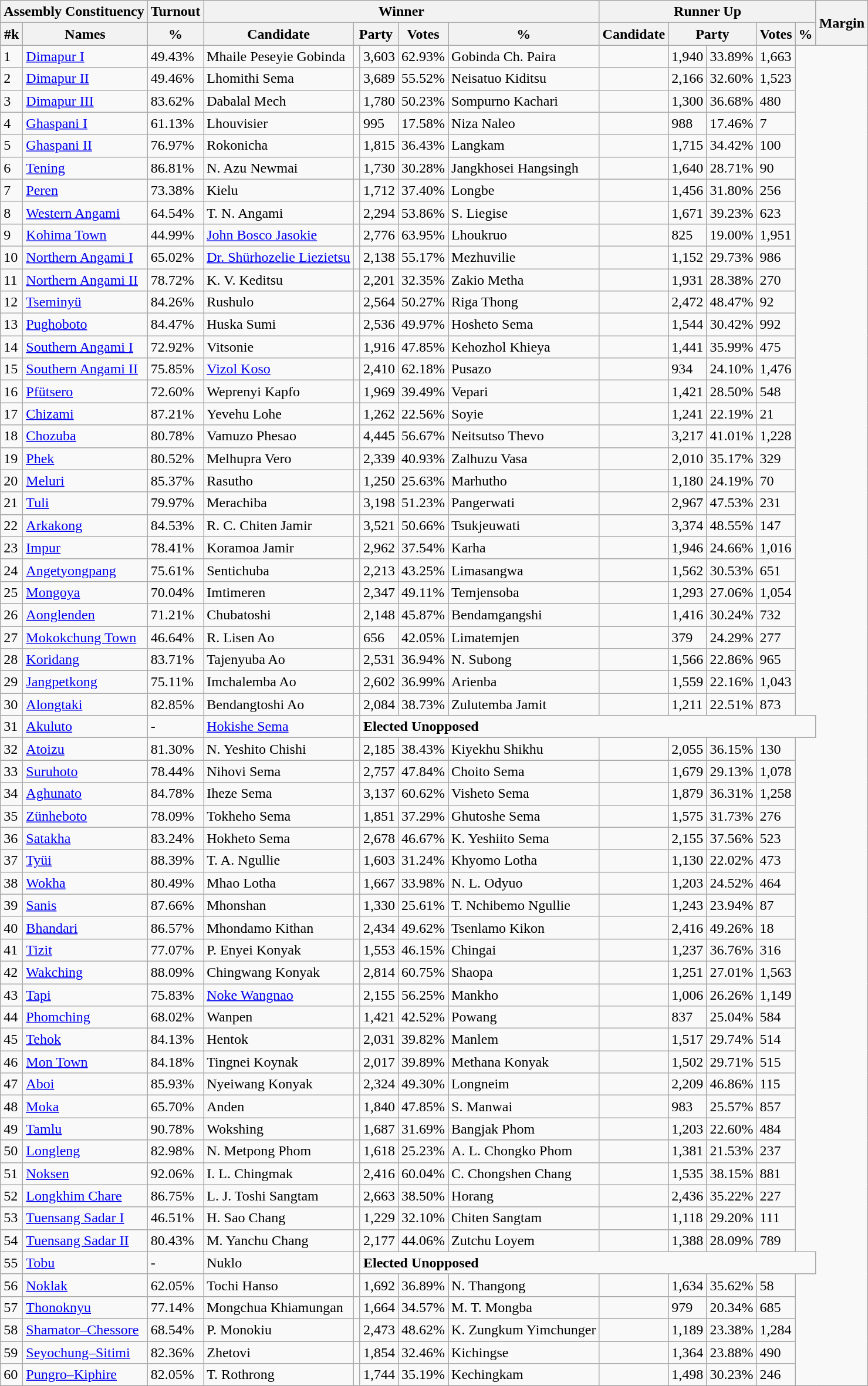<table class="wikitable sortable">
<tr>
<th colspan="2">Assembly Constituency</th>
<th>Turnout</th>
<th colspan="5">Winner</th>
<th colspan="5">Runner Up</th>
<th rowspan="2" data-sort-type=number>Margin</th>
</tr>
<tr>
<th>#k</th>
<th>Names</th>
<th>%</th>
<th>Candidate</th>
<th colspan="2">Party</th>
<th data-sort-type=number>Votes</th>
<th>%</th>
<th>Candidate</th>
<th colspan="2">Party</th>
<th data-sort-type=number>Votes</th>
<th>%</th>
</tr>
<tr>
<td>1</td>
<td><a href='#'>Dimapur I</a></td>
<td>49.43%</td>
<td>Mhaile Peseyie Gobinda</td>
<td></td>
<td>3,603</td>
<td>62.93%</td>
<td>Gobinda Ch. Paira</td>
<td></td>
<td>1,940</td>
<td>33.89%</td>
<td>1,663</td>
</tr>
<tr>
<td>2</td>
<td><a href='#'>Dimapur II</a></td>
<td>49.46%</td>
<td>Lhomithi Sema</td>
<td></td>
<td>3,689</td>
<td>55.52%</td>
<td>Neisatuo Kiditsu</td>
<td></td>
<td>2,166</td>
<td>32.60%</td>
<td>1,523</td>
</tr>
<tr>
<td>3</td>
<td><a href='#'>Dimapur III</a></td>
<td>83.62%</td>
<td>Dabalal Mech</td>
<td></td>
<td>1,780</td>
<td>50.23%</td>
<td>Sompurno Kachari</td>
<td></td>
<td>1,300</td>
<td>36.68%</td>
<td>480</td>
</tr>
<tr>
<td>4</td>
<td><a href='#'>Ghaspani I</a></td>
<td>61.13%</td>
<td>Lhouvisier</td>
<td></td>
<td>995</td>
<td>17.58%</td>
<td>Niza Naleo</td>
<td></td>
<td>988</td>
<td>17.46%</td>
<td>7</td>
</tr>
<tr>
<td>5</td>
<td><a href='#'>Ghaspani II</a></td>
<td>76.97%</td>
<td>Rokonicha</td>
<td></td>
<td>1,815</td>
<td>36.43%</td>
<td>Langkam</td>
<td></td>
<td>1,715</td>
<td>34.42%</td>
<td>100</td>
</tr>
<tr>
<td>6</td>
<td><a href='#'>Tening</a></td>
<td>86.81%</td>
<td>N. Azu Newmai</td>
<td></td>
<td>1,730</td>
<td>30.28%</td>
<td>Jangkhosei Hangsingh</td>
<td></td>
<td>1,640</td>
<td>28.71%</td>
<td>90</td>
</tr>
<tr>
<td>7</td>
<td><a href='#'>Peren</a></td>
<td>73.38%</td>
<td>Kielu</td>
<td></td>
<td>1,712</td>
<td>37.40%</td>
<td>Longbe</td>
<td></td>
<td>1,456</td>
<td>31.80%</td>
<td>256</td>
</tr>
<tr>
<td>8</td>
<td><a href='#'>Western Angami</a></td>
<td>64.54%</td>
<td>T. N. Angami</td>
<td></td>
<td>2,294</td>
<td>53.86%</td>
<td>S. Liegise</td>
<td></td>
<td>1,671</td>
<td>39.23%</td>
<td>623</td>
</tr>
<tr>
<td>9</td>
<td><a href='#'>Kohima Town</a></td>
<td>44.99%</td>
<td><a href='#'>John Bosco Jasokie</a></td>
<td></td>
<td>2,776</td>
<td>63.95%</td>
<td>Lhoukruo</td>
<td></td>
<td>825</td>
<td>19.00%</td>
<td>1,951</td>
</tr>
<tr>
<td>10</td>
<td><a href='#'>Northern Angami I</a></td>
<td>65.02%</td>
<td><a href='#'>Dr. Shürhozelie Liezietsu</a></td>
<td></td>
<td>2,138</td>
<td>55.17%</td>
<td>Mezhuvilie</td>
<td></td>
<td>1,152</td>
<td>29.73%</td>
<td>986</td>
</tr>
<tr>
<td>11</td>
<td><a href='#'>Northern Angami II</a></td>
<td>78.72%</td>
<td>K. V. Keditsu</td>
<td></td>
<td>2,201</td>
<td>32.35%</td>
<td>Zakio Metha</td>
<td></td>
<td>1,931</td>
<td>28.38%</td>
<td>270</td>
</tr>
<tr>
<td>12</td>
<td><a href='#'>Tseminyü</a></td>
<td>84.26%</td>
<td>Rushulo</td>
<td></td>
<td>2,564</td>
<td>50.27%</td>
<td>Riga Thong</td>
<td></td>
<td>2,472</td>
<td>48.47%</td>
<td>92</td>
</tr>
<tr>
<td>13</td>
<td><a href='#'>Pughoboto</a></td>
<td>84.47%</td>
<td>Huska Sumi</td>
<td></td>
<td>2,536</td>
<td>49.97%</td>
<td>Hosheto Sema</td>
<td></td>
<td>1,544</td>
<td>30.42%</td>
<td>992</td>
</tr>
<tr>
<td>14</td>
<td><a href='#'>Southern Angami I</a></td>
<td>72.92%</td>
<td>Vitsonie</td>
<td></td>
<td>1,916</td>
<td>47.85%</td>
<td>Kehozhol Khieya</td>
<td></td>
<td>1,441</td>
<td>35.99%</td>
<td>475</td>
</tr>
<tr>
<td>15</td>
<td><a href='#'>Southern Angami II</a></td>
<td>75.85%</td>
<td><a href='#'>Vizol Koso</a></td>
<td></td>
<td>2,410</td>
<td>62.18%</td>
<td>Pusazo</td>
<td></td>
<td>934</td>
<td>24.10%</td>
<td>1,476</td>
</tr>
<tr>
<td>16</td>
<td><a href='#'>Pfütsero</a></td>
<td>72.60%</td>
<td>Weprenyi Kapfo</td>
<td></td>
<td>1,969</td>
<td>39.49%</td>
<td>Vepari</td>
<td></td>
<td>1,421</td>
<td>28.50%</td>
<td>548</td>
</tr>
<tr>
<td>17</td>
<td><a href='#'>Chizami</a></td>
<td>87.21%</td>
<td>Yevehu Lohe</td>
<td></td>
<td>1,262</td>
<td>22.56%</td>
<td>Soyie</td>
<td></td>
<td>1,241</td>
<td>22.19%</td>
<td>21</td>
</tr>
<tr>
<td>18</td>
<td><a href='#'>Chozuba</a></td>
<td>80.78%</td>
<td>Vamuzo Phesao</td>
<td></td>
<td>4,445</td>
<td>56.67%</td>
<td>Neitsutso Thevo</td>
<td></td>
<td>3,217</td>
<td>41.01%</td>
<td>1,228</td>
</tr>
<tr>
<td>19</td>
<td><a href='#'>Phek</a></td>
<td>80.52%</td>
<td>Melhupra Vero</td>
<td></td>
<td>2,339</td>
<td>40.93%</td>
<td>Zalhuzu Vasa</td>
<td></td>
<td>2,010</td>
<td>35.17%</td>
<td>329</td>
</tr>
<tr>
<td>20</td>
<td><a href='#'>Meluri</a></td>
<td>85.37%</td>
<td>Rasutho</td>
<td></td>
<td>1,250</td>
<td>25.63%</td>
<td>Marhutho</td>
<td></td>
<td>1,180</td>
<td>24.19%</td>
<td>70</td>
</tr>
<tr>
<td>21</td>
<td><a href='#'>Tuli</a></td>
<td>79.97%</td>
<td>Merachiba</td>
<td></td>
<td>3,198</td>
<td>51.23%</td>
<td>Pangerwati</td>
<td></td>
<td>2,967</td>
<td>47.53%</td>
<td>231</td>
</tr>
<tr>
<td>22</td>
<td><a href='#'>Arkakong</a></td>
<td>84.53%</td>
<td>R. C. Chiten Jamir</td>
<td></td>
<td>3,521</td>
<td>50.66%</td>
<td>Tsukjeuwati</td>
<td></td>
<td>3,374</td>
<td>48.55%</td>
<td>147</td>
</tr>
<tr>
<td>23</td>
<td><a href='#'>Impur</a></td>
<td>78.41%</td>
<td>Koramoa Jamir</td>
<td></td>
<td>2,962</td>
<td>37.54%</td>
<td>Karha</td>
<td></td>
<td>1,946</td>
<td>24.66%</td>
<td>1,016</td>
</tr>
<tr>
<td>24</td>
<td><a href='#'>Angetyongpang</a></td>
<td>75.61%</td>
<td>Sentichuba</td>
<td></td>
<td>2,213</td>
<td>43.25%</td>
<td>Limasangwa</td>
<td></td>
<td>1,562</td>
<td>30.53%</td>
<td>651</td>
</tr>
<tr>
<td>25</td>
<td><a href='#'>Mongoya</a></td>
<td>70.04%</td>
<td>Imtimeren</td>
<td></td>
<td>2,347</td>
<td>49.11%</td>
<td>Temjensoba</td>
<td></td>
<td>1,293</td>
<td>27.06%</td>
<td>1,054</td>
</tr>
<tr>
<td>26</td>
<td><a href='#'>Aonglenden</a></td>
<td>71.21%</td>
<td>Chubatoshi</td>
<td></td>
<td>2,148</td>
<td>45.87%</td>
<td>Bendamgangshi</td>
<td></td>
<td>1,416</td>
<td>30.24%</td>
<td>732</td>
</tr>
<tr>
<td>27</td>
<td><a href='#'>Mokokchung Town</a></td>
<td>46.64%</td>
<td>R. Lisen Ao</td>
<td></td>
<td>656</td>
<td>42.05%</td>
<td>Limatemjen</td>
<td></td>
<td>379</td>
<td>24.29%</td>
<td>277</td>
</tr>
<tr>
<td>28</td>
<td><a href='#'>Koridang</a></td>
<td>83.71%</td>
<td>Tajenyuba Ao</td>
<td></td>
<td>2,531</td>
<td>36.94%</td>
<td>N. Subong</td>
<td></td>
<td>1,566</td>
<td>22.86%</td>
<td>965</td>
</tr>
<tr>
<td>29</td>
<td><a href='#'>Jangpetkong</a></td>
<td>75.11%</td>
<td>Imchalemba Ao</td>
<td></td>
<td>2,602</td>
<td>36.99%</td>
<td>Arienba</td>
<td></td>
<td>1,559</td>
<td>22.16%</td>
<td>1,043</td>
</tr>
<tr>
<td>30</td>
<td><a href='#'>Alongtaki</a></td>
<td>82.85%</td>
<td>Bendangtoshi Ao</td>
<td></td>
<td>2,084</td>
<td>38.73%</td>
<td>Zulutemba Jamit</td>
<td></td>
<td>1,211</td>
<td>22.51%</td>
<td>873</td>
</tr>
<tr>
<td>31</td>
<td><a href='#'>Akuluto</a></td>
<td>-</td>
<td><a href='#'>Hokishe Sema</a></td>
<td></td>
<td colspan=8><strong>Elected Unopposed</strong></td>
</tr>
<tr>
<td>32</td>
<td><a href='#'>Atoizu</a></td>
<td>81.30%</td>
<td>N. Yeshito Chishi</td>
<td></td>
<td>2,185</td>
<td>38.43%</td>
<td>Kiyekhu Shikhu</td>
<td></td>
<td>2,055</td>
<td>36.15%</td>
<td>130</td>
</tr>
<tr>
<td>33</td>
<td><a href='#'>Suruhoto</a></td>
<td>78.44%</td>
<td>Nihovi Sema</td>
<td></td>
<td>2,757</td>
<td>47.84%</td>
<td>Choito Sema</td>
<td></td>
<td>1,679</td>
<td>29.13%</td>
<td>1,078</td>
</tr>
<tr>
<td>34</td>
<td><a href='#'>Aghunato</a></td>
<td>84.78%</td>
<td>Iheze Sema</td>
<td></td>
<td>3,137</td>
<td>60.62%</td>
<td>Visheto Sema</td>
<td></td>
<td>1,879</td>
<td>36.31%</td>
<td>1,258</td>
</tr>
<tr>
<td>35</td>
<td><a href='#'>Zünheboto</a></td>
<td>78.09%</td>
<td>Tokheho Sema</td>
<td></td>
<td>1,851</td>
<td>37.29%</td>
<td>Ghutoshe Sema</td>
<td></td>
<td>1,575</td>
<td>31.73%</td>
<td>276</td>
</tr>
<tr>
<td>36</td>
<td><a href='#'>Satakha</a></td>
<td>83.24%</td>
<td>Hokheto Sema</td>
<td></td>
<td>2,678</td>
<td>46.67%</td>
<td>K. Yeshiito Sema</td>
<td></td>
<td>2,155</td>
<td>37.56%</td>
<td>523</td>
</tr>
<tr>
<td>37</td>
<td><a href='#'>Tyüi</a></td>
<td>88.39%</td>
<td>T. A. Ngullie</td>
<td></td>
<td>1,603</td>
<td>31.24%</td>
<td>Khyomo Lotha</td>
<td></td>
<td>1,130</td>
<td>22.02%</td>
<td>473</td>
</tr>
<tr>
<td>38</td>
<td><a href='#'>Wokha</a></td>
<td>80.49%</td>
<td>Mhao Lotha</td>
<td></td>
<td>1,667</td>
<td>33.98%</td>
<td>N. L. Odyuo</td>
<td></td>
<td>1,203</td>
<td>24.52%</td>
<td>464</td>
</tr>
<tr>
<td>39</td>
<td><a href='#'>Sanis</a></td>
<td>87.66%</td>
<td>Mhonshan</td>
<td></td>
<td>1,330</td>
<td>25.61%</td>
<td>T. Nchibemo Ngullie</td>
<td></td>
<td>1,243</td>
<td>23.94%</td>
<td>87</td>
</tr>
<tr>
<td>40</td>
<td><a href='#'>Bhandari</a></td>
<td>86.57%</td>
<td>Mhondamo Kithan</td>
<td></td>
<td>2,434</td>
<td>49.62%</td>
<td>Tsenlamo Kikon</td>
<td></td>
<td>2,416</td>
<td>49.26%</td>
<td>18</td>
</tr>
<tr>
<td>41</td>
<td><a href='#'>Tizit</a></td>
<td>77.07%</td>
<td>P. Enyei Konyak</td>
<td></td>
<td>1,553</td>
<td>46.15%</td>
<td>Chingai</td>
<td></td>
<td>1,237</td>
<td>36.76%</td>
<td>316</td>
</tr>
<tr>
<td>42</td>
<td><a href='#'>Wakching</a></td>
<td>88.09%</td>
<td>Chingwang Konyak</td>
<td></td>
<td>2,814</td>
<td>60.75%</td>
<td>Shaopa</td>
<td></td>
<td>1,251</td>
<td>27.01%</td>
<td>1,563</td>
</tr>
<tr>
<td>43</td>
<td><a href='#'>Tapi</a></td>
<td>75.83%</td>
<td><a href='#'>Noke Wangnao</a></td>
<td></td>
<td>2,155</td>
<td>56.25%</td>
<td>Mankho</td>
<td></td>
<td>1,006</td>
<td>26.26%</td>
<td>1,149</td>
</tr>
<tr>
<td>44</td>
<td><a href='#'>Phomching</a></td>
<td>68.02%</td>
<td>Wanpen</td>
<td></td>
<td>1,421</td>
<td>42.52%</td>
<td>Powang</td>
<td></td>
<td>837</td>
<td>25.04%</td>
<td>584</td>
</tr>
<tr>
<td>45</td>
<td><a href='#'>Tehok</a></td>
<td>84.13%</td>
<td>Hentok</td>
<td></td>
<td>2,031</td>
<td>39.82%</td>
<td>Manlem</td>
<td></td>
<td>1,517</td>
<td>29.74%</td>
<td>514</td>
</tr>
<tr>
<td>46</td>
<td><a href='#'>Mon Town</a></td>
<td>84.18%</td>
<td>Tingnei Koynak</td>
<td></td>
<td>2,017</td>
<td>39.89%</td>
<td>Methana Konyak</td>
<td></td>
<td>1,502</td>
<td>29.71%</td>
<td>515</td>
</tr>
<tr>
<td>47</td>
<td><a href='#'>Aboi</a></td>
<td>85.93%</td>
<td>Nyeiwang Konyak</td>
<td></td>
<td>2,324</td>
<td>49.30%</td>
<td>Longneim</td>
<td></td>
<td>2,209</td>
<td>46.86%</td>
<td>115</td>
</tr>
<tr>
<td>48</td>
<td><a href='#'>Moka</a></td>
<td>65.70%</td>
<td>Anden</td>
<td></td>
<td>1,840</td>
<td>47.85%</td>
<td>S. Manwai</td>
<td></td>
<td>983</td>
<td>25.57%</td>
<td>857</td>
</tr>
<tr>
<td>49</td>
<td><a href='#'>Tamlu</a></td>
<td>90.78%</td>
<td>Wokshing</td>
<td></td>
<td>1,687</td>
<td>31.69%</td>
<td>Bangjak Phom</td>
<td></td>
<td>1,203</td>
<td>22.60%</td>
<td>484</td>
</tr>
<tr>
<td>50</td>
<td><a href='#'>Longleng</a></td>
<td>82.98%</td>
<td>N. Metpong Phom</td>
<td></td>
<td>1,618</td>
<td>25.23%</td>
<td>A. L. Chongko Phom</td>
<td></td>
<td>1,381</td>
<td>21.53%</td>
<td>237</td>
</tr>
<tr>
<td>51</td>
<td><a href='#'>Noksen</a></td>
<td>92.06%</td>
<td>I. L. Chingmak</td>
<td></td>
<td>2,416</td>
<td>60.04%</td>
<td>C. Chongshen Chang</td>
<td></td>
<td>1,535</td>
<td>38.15%</td>
<td>881</td>
</tr>
<tr>
<td>52</td>
<td><a href='#'>Longkhim Chare</a></td>
<td>86.75%</td>
<td>L. J. Toshi Sangtam</td>
<td></td>
<td>2,663</td>
<td>38.50%</td>
<td>Horang</td>
<td></td>
<td>2,436</td>
<td>35.22%</td>
<td>227</td>
</tr>
<tr>
<td>53</td>
<td><a href='#'>Tuensang Sadar I</a></td>
<td>46.51%</td>
<td>H. Sao Chang</td>
<td></td>
<td>1,229</td>
<td>32.10%</td>
<td>Chiten Sangtam</td>
<td></td>
<td>1,118</td>
<td>29.20%</td>
<td>111</td>
</tr>
<tr>
<td>54</td>
<td><a href='#'>Tuensang Sadar II</a></td>
<td>80.43%</td>
<td>M. Yanchu Chang</td>
<td></td>
<td>2,177</td>
<td>44.06%</td>
<td>Zutchu Loyem</td>
<td></td>
<td>1,388</td>
<td>28.09%</td>
<td>789</td>
</tr>
<tr>
<td>55</td>
<td><a href='#'>Tobu</a></td>
<td>-</td>
<td>Nuklo</td>
<td></td>
<td colspan=8><strong>Elected Unopposed</strong></td>
</tr>
<tr>
<td>56</td>
<td><a href='#'>Noklak</a></td>
<td>62.05%</td>
<td>Tochi Hanso</td>
<td></td>
<td>1,692</td>
<td>36.89%</td>
<td>N. Thangong</td>
<td></td>
<td>1,634</td>
<td>35.62%</td>
<td>58</td>
</tr>
<tr>
<td>57</td>
<td><a href='#'>Thonoknyu</a></td>
<td>77.14%</td>
<td>Mongchua Khiamungan</td>
<td></td>
<td>1,664</td>
<td>34.57%</td>
<td>M. T. Mongba</td>
<td></td>
<td>979</td>
<td>20.34%</td>
<td>685</td>
</tr>
<tr>
<td>58</td>
<td><a href='#'>Shamator–Chessore</a></td>
<td>68.54%</td>
<td>P. Monokiu</td>
<td></td>
<td>2,473</td>
<td>48.62%</td>
<td>K. Zungkum Yimchunger</td>
<td></td>
<td>1,189</td>
<td>23.38%</td>
<td>1,284</td>
</tr>
<tr>
<td>59</td>
<td><a href='#'>Seyochung–Sitimi</a></td>
<td>82.36%</td>
<td>Zhetovi</td>
<td></td>
<td>1,854</td>
<td>32.46%</td>
<td>Kichingse</td>
<td></td>
<td>1,364</td>
<td>23.88%</td>
<td>490</td>
</tr>
<tr>
<td>60</td>
<td><a href='#'>Pungro–Kiphire</a></td>
<td>82.05%</td>
<td>T. Rothrong</td>
<td></td>
<td>1,744</td>
<td>35.19%</td>
<td>Kechingkam</td>
<td></td>
<td>1,498</td>
<td>30.23%</td>
<td>246</td>
</tr>
</table>
